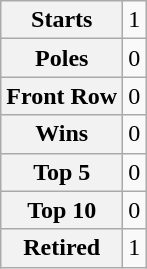<table class="wikitable" style="text-align:center">
<tr>
<th>Starts</th>
<td>1</td>
</tr>
<tr>
<th>Poles</th>
<td>0</td>
</tr>
<tr>
<th>Front Row</th>
<td>0</td>
</tr>
<tr>
<th>Wins</th>
<td>0</td>
</tr>
<tr>
<th>Top 5</th>
<td>0</td>
</tr>
<tr>
<th>Top 10</th>
<td>0</td>
</tr>
<tr>
<th>Retired</th>
<td>1</td>
</tr>
</table>
